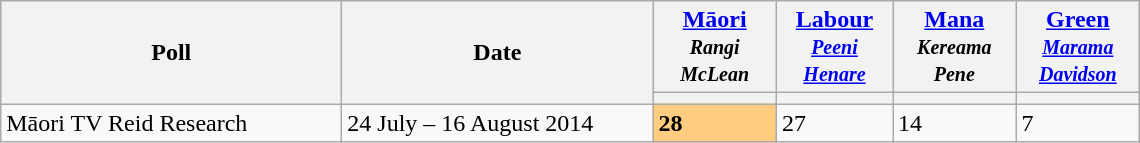<table class="wikitable">
<tr>
<th style="width:220px;" rowspan="2">Poll</th>
<th style="width:200px;" rowspan="2">Date <br></th>
<th style="width:75px;"  bgcolor=><a href='#'>Māori</a><br><small><em>Rangi McLean</em></small></th>
<th style="width:70px;"  bgcolor=><a href='#'>Labour</a><br><small><em><a href='#'>Peeni Henare</a></em></small></th>
<th style="width:75px;"  bgcolor=><a href='#'>Mana</a><br><small><em>Kereama Pene</em></small></th>
<th style="width:75px;"  bgcolor=><a href='#'>Green</a><br><small><em><a href='#'>Marama Davidson</a></em></small>
<tr><br><th></th>
<th></th>
<th></th>
<th></th>
</tr></th>
</tr>
<tr>
<td>Māori TV Reid Research</td>
<td>24 July – 16 August 2014</td>
<td style="background:#FFCC80"><strong>28</strong></td>
<td>27</td>
<td>14</td>
<td>7</td>
</tr>
</table>
